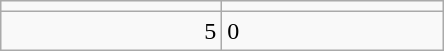<table class="wikitable">
<tr>
<td align="center" width="140"></td>
<td align="center" width="140"></td>
</tr>
<tr>
<td align="right">5</td>
<td>0</td>
</tr>
</table>
